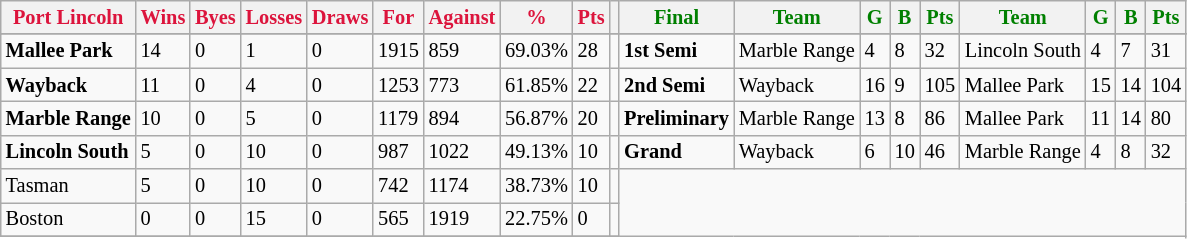<table style="font-size: 85%; text-align: left;" class="wikitable">
<tr>
<th style="color:crimson">Port Lincoln</th>
<th style="color:crimson">Wins</th>
<th style="color:crimson">Byes</th>
<th style="color:crimson">Losses</th>
<th style="color:crimson">Draws</th>
<th style="color:crimson">For</th>
<th style="color:crimson">Against</th>
<th style="color:crimson">%</th>
<th style="color:crimson">Pts</th>
<th></th>
<th style="color:green">Final</th>
<th style="color:green">Team</th>
<th style="color:green">G</th>
<th style="color:green">B</th>
<th style="color:green">Pts</th>
<th style="color:green">Team</th>
<th style="color:green">G</th>
<th style="color:green">B</th>
<th style="color:green">Pts</th>
</tr>
<tr>
</tr>
<tr>
</tr>
<tr>
<td><strong>	Mallee Park	</strong></td>
<td>14</td>
<td>0</td>
<td>1</td>
<td>0</td>
<td>1915</td>
<td>859</td>
<td>69.03%</td>
<td>28</td>
<td></td>
<td><strong>1st Semi</strong></td>
<td>Marble Range</td>
<td>4</td>
<td>8</td>
<td>32</td>
<td>Lincoln South</td>
<td>4</td>
<td>7</td>
<td>31</td>
</tr>
<tr>
<td><strong>	Wayback	</strong></td>
<td>11</td>
<td>0</td>
<td>4</td>
<td>0</td>
<td>1253</td>
<td>773</td>
<td>61.85%</td>
<td>22</td>
<td></td>
<td><strong>2nd Semi</strong></td>
<td>Wayback</td>
<td>16</td>
<td>9</td>
<td>105</td>
<td>Mallee Park</td>
<td>15</td>
<td>14</td>
<td>104</td>
</tr>
<tr>
<td><strong>	Marble Range	</strong></td>
<td>10</td>
<td>0</td>
<td>5</td>
<td>0</td>
<td>1179</td>
<td>894</td>
<td>56.87%</td>
<td>20</td>
<td></td>
<td><strong>Preliminary</strong></td>
<td>Marble Range</td>
<td>13</td>
<td>8</td>
<td>86</td>
<td>Mallee Park</td>
<td>11</td>
<td>14</td>
<td>80</td>
</tr>
<tr>
<td><strong>	Lincoln South	</strong></td>
<td>5</td>
<td>0</td>
<td>10</td>
<td>0</td>
<td>987</td>
<td>1022</td>
<td>49.13%</td>
<td>10</td>
<td></td>
<td><strong>Grand</strong></td>
<td>Wayback</td>
<td>6</td>
<td>10</td>
<td>46</td>
<td>Marble Range</td>
<td>4</td>
<td>8</td>
<td>32</td>
</tr>
<tr>
<td>Tasman</td>
<td>5</td>
<td>0</td>
<td>10</td>
<td>0</td>
<td>742</td>
<td>1174</td>
<td>38.73%</td>
<td>10</td>
<td></td>
</tr>
<tr>
<td>Boston</td>
<td>0</td>
<td>0</td>
<td>15</td>
<td>0</td>
<td>565</td>
<td>1919</td>
<td>22.75%</td>
<td>0</td>
<td></td>
</tr>
<tr>
</tr>
</table>
